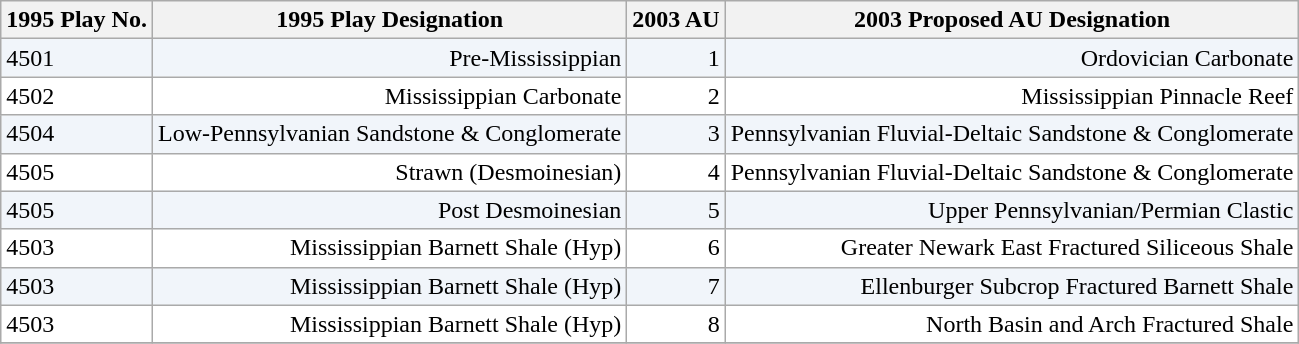<table class="wikitable">
<tr>
<th>1995 Play No.</th>
<th>1995 Play Designation</th>
<th>2003 AU</th>
<th>2003 Proposed AU Designation</th>
</tr>
<tr style="background:#f1f5fa; text-align:right;">
<td style="text-align:left;">4501</td>
<td>Pre-Mississippian</td>
<td>1</td>
<td>Ordovician Carbonate</td>
</tr>
<tr style="background:#fff; text-align:right;">
<td style="text-align:left;">4502</td>
<td>Mississippian Carbonate</td>
<td>2</td>
<td>Mississippian Pinnacle Reef</td>
</tr>
<tr style="background:#f1f5fa; text-align:right;">
<td style="text-align:left;">4504</td>
<td>Low-Pennsylvanian Sandstone & Conglomerate</td>
<td>3</td>
<td>Pennsylvanian Fluvial-Deltaic Sandstone & Conglomerate</td>
</tr>
<tr style="background:#fff; text-align:right;">
<td style="text-align:left;">4505</td>
<td>Strawn (Desmoinesian)</td>
<td>4</td>
<td>Pennsylvanian Fluvial-Deltaic Sandstone & Conglomerate</td>
</tr>
<tr style="background:#f1f5fa; text-align:right;">
<td style="text-align:left;">4505</td>
<td>Post Desmoinesian</td>
<td>5</td>
<td>Upper Pennsylvanian/Permian Clastic</td>
</tr>
<tr style="background:#fff; text-align:right;">
<td style="text-align:left;">4503</td>
<td>Mississippian Barnett Shale (Hyp)</td>
<td>6</td>
<td>Greater Newark East Fractured Siliceous Shale</td>
</tr>
<tr style="background:#f1f5fa; text-align:right;">
<td style="text-align:left;">4503</td>
<td>Mississippian Barnett Shale (Hyp)</td>
<td>7</td>
<td>Ellenburger Subcrop Fractured Barnett Shale</td>
</tr>
<tr style="background:#fff; text-align:right;">
<td style="text-align:left;">4503</td>
<td>Mississippian Barnett Shale (Hyp)</td>
<td>8</td>
<td>North Basin and Arch Fractured Shale</td>
</tr>
<tr>
</tr>
</table>
